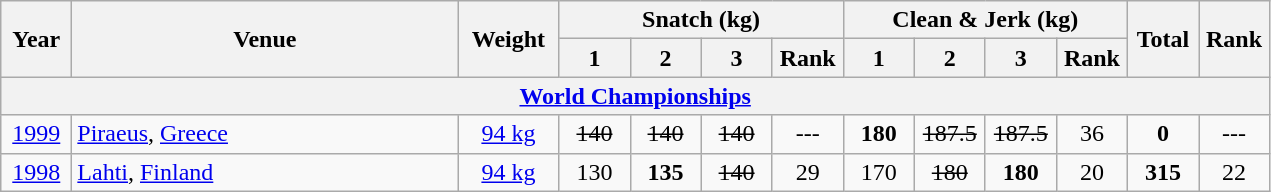<table class = "wikitable" style="text-align:center;">
<tr>
<th rowspan=2 width=40>Year</th>
<th rowspan=2 width=250>Venue</th>
<th rowspan=2 width=60>Weight</th>
<th colspan=4>Snatch (kg)</th>
<th colspan=4>Clean & Jerk (kg)</th>
<th rowspan=2 width=40>Total</th>
<th rowspan=2 width=40>Rank</th>
</tr>
<tr>
<th width=40>1</th>
<th width=40>2</th>
<th width=40>3</th>
<th width=40>Rank</th>
<th width=40>1</th>
<th width=40>2</th>
<th width=40>3</th>
<th width=40>Rank</th>
</tr>
<tr>
<th colspan=13><a href='#'>World Championships</a></th>
</tr>
<tr>
<td><a href='#'>1999</a></td>
<td align=left> <a href='#'>Piraeus</a>, <a href='#'>Greece</a></td>
<td><a href='#'>94 kg</a></td>
<td><s>140</s></td>
<td><s>140</s></td>
<td><s>140</s></td>
<td>---</td>
<td><strong>180</strong></td>
<td><s>187.5</s></td>
<td><s>187.5</s></td>
<td>36</td>
<td><strong>0</strong></td>
<td>---</td>
</tr>
<tr>
<td><a href='#'>1998</a></td>
<td align=left> <a href='#'>Lahti</a>, <a href='#'>Finland</a></td>
<td><a href='#'>94 kg</a></td>
<td>130</td>
<td><strong>135</strong></td>
<td><s>140</s></td>
<td>29</td>
<td>170</td>
<td><s>180</s></td>
<td><strong>180</strong></td>
<td>20</td>
<td><strong>315</strong></td>
<td>22</td>
</tr>
</table>
